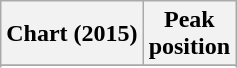<table class="wikitable">
<tr>
<th>Chart (2015)</th>
<th>Peak<br>position</th>
</tr>
<tr>
</tr>
<tr>
</tr>
<tr>
</tr>
<tr>
</tr>
</table>
